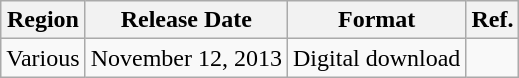<table class="wikitable">
<tr>
<th>Region</th>
<th>Release Date</th>
<th>Format</th>
<th>Ref.</th>
</tr>
<tr>
<td>Various</td>
<td>November 12, 2013</td>
<td>Digital download</td>
<td></td>
</tr>
</table>
